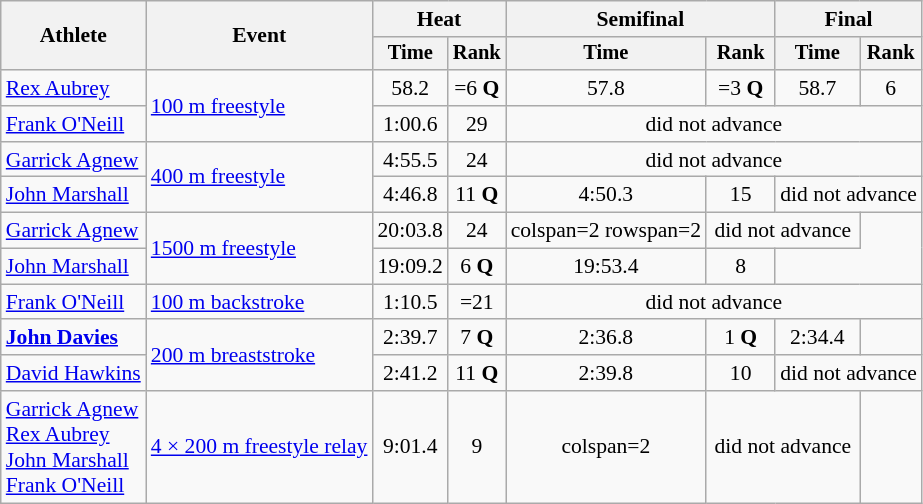<table class=wikitable style="font-size:90%">
<tr>
<th rowspan=2>Athlete</th>
<th rowspan=2>Event</th>
<th colspan=2>Heat</th>
<th colspan=2>Semifinal</th>
<th colspan=2>Final</th>
</tr>
<tr style="font-size:95%">
<th>Time</th>
<th>Rank</th>
<th>Time</th>
<th>Rank</th>
<th>Time</th>
<th>Rank</th>
</tr>
<tr align=center>
<td align=left><a href='#'>Rex Aubrey</a></td>
<td align=left rowspan=2><a href='#'>100 m freestyle</a></td>
<td>58.2</td>
<td>=6 <strong>Q</strong></td>
<td>57.8</td>
<td>=3 <strong>Q</strong></td>
<td>58.7</td>
<td>6</td>
</tr>
<tr align="center">
<td align=left><a href='#'>Frank O'Neill</a></td>
<td>1:00.6</td>
<td>29</td>
<td colspan=4>did not advance</td>
</tr>
<tr align="center">
<td align=left><a href='#'>Garrick Agnew</a></td>
<td align=left rowspan=2><a href='#'>400 m freestyle</a></td>
<td>4:55.5</td>
<td>24</td>
<td colspan=4>did not advance</td>
</tr>
<tr align="center">
<td align=left><a href='#'>John Marshall</a></td>
<td>4:46.8</td>
<td>11 <strong>Q</strong></td>
<td>4:50.3</td>
<td>15</td>
<td colspan=2>did not advance</td>
</tr>
<tr align="center">
<td align=left><a href='#'>Garrick Agnew</a></td>
<td align=left rowspan=2><a href='#'>1500 m freestyle</a></td>
<td>20:03.8</td>
<td>24</td>
<td>colspan=2 rowspan=2 </td>
<td colspan=2>did not advance</td>
</tr>
<tr align="center">
<td align=left><a href='#'>John Marshall</a></td>
<td>19:09.2</td>
<td>6 <strong>Q</strong></td>
<td>19:53.4</td>
<td>8</td>
</tr>
<tr align="center">
<td align=left><a href='#'>Frank O'Neill</a></td>
<td align=left><a href='#'>100 m backstroke</a></td>
<td>1:10.5</td>
<td>=21</td>
<td colspan=4>did not advance</td>
</tr>
<tr align="center">
<td align=left><strong><a href='#'>John Davies</a></strong></td>
<td align=left rowspan=2><a href='#'>200 m breaststroke</a></td>
<td>2:39.7</td>
<td>7 <strong>Q</strong></td>
<td>2:36.8</td>
<td>1 <strong>Q</strong></td>
<td>2:34.4</td>
<td></td>
</tr>
<tr align="center">
<td align=left><a href='#'>David Hawkins</a></td>
<td>2:41.2</td>
<td>11 <strong>Q</strong></td>
<td>2:39.8</td>
<td>10</td>
<td colspan=2>did not advance</td>
</tr>
<tr align="center">
<td align=left><a href='#'>Garrick Agnew</a><br><a href='#'>Rex Aubrey</a><br><a href='#'>John Marshall</a><br><a href='#'>Frank O'Neill</a></td>
<td align=left><a href='#'>4 × 200 m freestyle relay</a></td>
<td>9:01.4</td>
<td>9</td>
<td>colspan=2 </td>
<td colspan=2>did not advance</td>
</tr>
</table>
